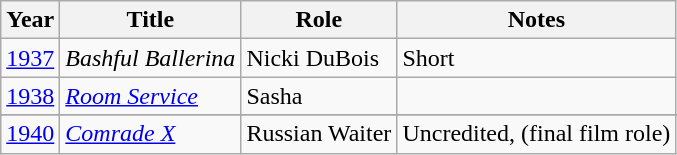<table class="wikitable" border=1>
<tr>
<th>Year</th>
<th>Title</th>
<th>Role</th>
<th>Notes</th>
</tr>
<tr>
<td><a href='#'>1937</a></td>
<td><em>Bashful Ballerina</em></td>
<td>Nicki DuBois</td>
<td>Short</td>
</tr>
<tr>
<td><a href='#'>1938</a></td>
<td><em><a href='#'>Room Service</a></em></td>
<td>Sasha</td>
<td></td>
</tr>
<tr>
</tr>
<tr>
</tr>
<tr>
<td><a href='#'>1940</a></td>
<td><em><a href='#'>Comrade X</a></em></td>
<td>Russian Waiter</td>
<td>Uncredited, (final film role)</td>
</tr>
</table>
